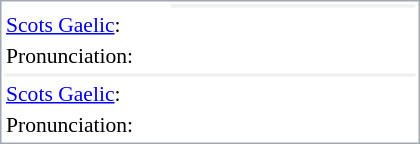<table class="floatright collapsible" style="width:280px; font-size:90%; border: 1px solid #a2a9b1;">
<tr style="vertical-align: top;">
<td style="width: 40%;"></td>
<th colspan=2 style="background:#efefef;"></th>
</tr>
<tr>
<td><a href='#'>Scots Gaelic</a>:</td>
<td></td>
</tr>
<tr>
<td>Pronunciation:</td>
<td></td>
</tr>
<tr>
<th colspan=2 style="background:#efefef;"></th>
</tr>
<tr>
<td><a href='#'>Scots Gaelic</a>:</td>
<td></td>
</tr>
<tr>
<td>Pronunciation:</td>
<td></td>
</tr>
</table>
